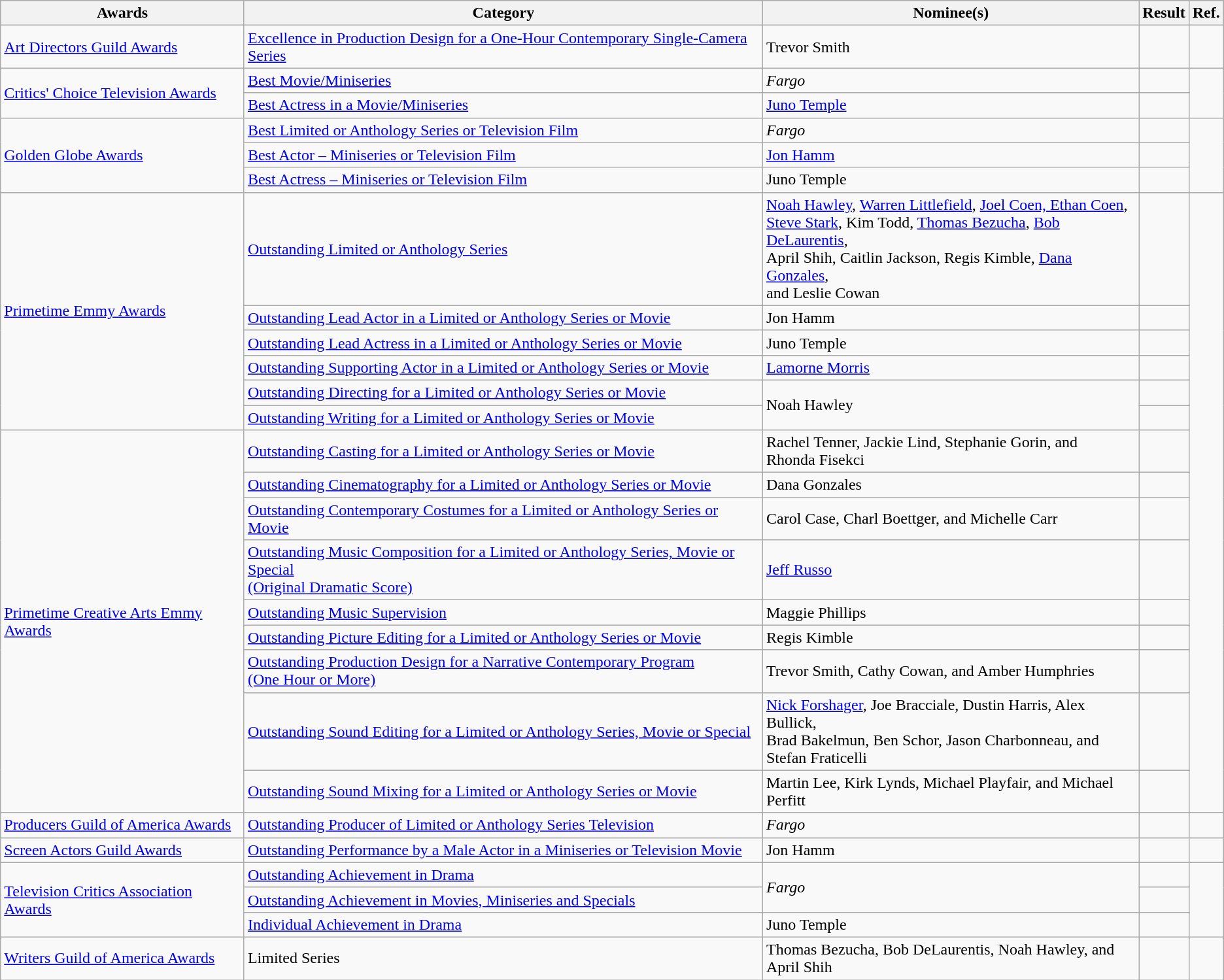<table class="wikitable">
<tr>
<th>Awards</th>
<th>Category</th>
<th>Nominee(s)</th>
<th>Result</th>
<th>Ref.</th>
</tr>
<tr>
<td><a href='#'>Art Directors Guild Awards</a></td>
<td><a href='#'>Excellence in Production Design for a One-Hour Contemporary Single-Camera Series</a></td>
<td>Trevor Smith </td>
<td></td>
<td align="center"></td>
</tr>
<tr>
<td rowspan="2"><a href='#'>Critics' Choice Television Awards</a></td>
<td><a href='#'>Best Movie/Miniseries</a></td>
<td><em>Fargo</em></td>
<td></td>
<td rowspan="2" align="center"></td>
</tr>
<tr>
<td><a href='#'>Best Actress in a Movie/Miniseries</a></td>
<td><a href='#'>Juno Temple</a></td>
<td></td>
</tr>
<tr>
<td rowspan="3"><a href='#'>Golden Globe Awards</a></td>
<td><a href='#'>Best Limited or Anthology Series or Television Film</a></td>
<td><em>Fargo</em></td>
<td></td>
<td align="center" rowspan="3"></td>
</tr>
<tr>
<td><a href='#'>Best Actor – Miniseries or Television Film</a></td>
<td><a href='#'>Jon Hamm</a></td>
<td></td>
</tr>
<tr>
<td><a href='#'>Best Actress – Miniseries or Television Film</a></td>
<td>Juno Temple</td>
<td></td>
</tr>
<tr>
<td rowspan="6"><a href='#'>Primetime Emmy Awards</a></td>
<td><a href='#'>Outstanding Limited or Anthology Series</a></td>
<td><a href='#'>Noah Hawley</a>, <a href='#'>Warren Littlefield</a>, <a href='#'>Joel Coen, Ethan Coen</a>, <br> <a href='#'>Steve Stark</a>, Kim Todd, <a href='#'>Thomas Bezucha</a>, <a href='#'>Bob DeLaurentis</a>, <br> April Shih, Caitlin Jackson, Regis Kimble, <a href='#'>Dana Gonzales</a>, <br> and Leslie Cowan</td>
<td></td>
<td align="center" rowspan="15"> <br> </td>
</tr>
<tr>
<td><a href='#'>Outstanding Lead Actor in a Limited or Anthology Series or Movie</a></td>
<td>Jon Hamm</td>
<td></td>
</tr>
<tr>
<td><a href='#'>Outstanding Lead Actress in a Limited or Anthology Series or Movie</a></td>
<td>Juno Temple</td>
<td></td>
</tr>
<tr>
<td><a href='#'>Outstanding Supporting Actor in a Limited or Anthology Series or Movie</a></td>
<td><a href='#'>Lamorne Morris</a> </td>
<td></td>
</tr>
<tr>
<td><a href='#'>Outstanding Directing for a Limited or Anthology Series or Movie</a></td>
<td rowspan="2">Noah Hawley </td>
<td></td>
</tr>
<tr>
<td><a href='#'>Outstanding Writing for a Limited or Anthology Series or Movie</a></td>
<td></td>
</tr>
<tr>
<td rowspan="9"><a href='#'>Primetime Creative Arts Emmy Awards</a></td>
<td><a href='#'>Outstanding Casting for a Limited or Anthology Series or Movie</a></td>
<td>Rachel Tenner, Jackie Lind, Stephanie Gorin, and <br> Rhonda Fisekci</td>
<td></td>
</tr>
<tr>
<td><a href='#'>Outstanding Cinematography for a Limited or Anthology Series or Movie</a></td>
<td>Dana Gonzales </td>
<td></td>
</tr>
<tr>
<td><a href='#'>Outstanding Contemporary Costumes for a Limited or Anthology Series or Movie</a></td>
<td>Carol Case, Charl Boettger, and Michelle Carr </td>
<td></td>
</tr>
<tr>
<td><a href='#'>Outstanding Music Composition for a Limited or Anthology Series, Movie or Special <br> (Original Dramatic Score)</a></td>
<td><a href='#'>Jeff Russo</a> </td>
<td></td>
</tr>
<tr>
<td><a href='#'>Outstanding Music Supervision</a></td>
<td>Maggie Phillips </td>
<td></td>
</tr>
<tr>
<td><a href='#'>Outstanding Picture Editing for a Limited or Anthology Series or Movie</a></td>
<td>Regis Kimble </td>
<td></td>
</tr>
<tr>
<td><a href='#'>Outstanding Production Design for a Narrative Contemporary Program <br> (One Hour or More)</a></td>
<td>Trevor Smith, Cathy Cowan, and Amber Humphries <br> </td>
<td></td>
</tr>
<tr>
<td><a href='#'>Outstanding Sound Editing for a Limited or Anthology Series, Movie or Special</a></td>
<td><a href='#'>Nick Forshager</a>, Joe Bracciale, Dustin Harris, Alex Bullick, <br> Brad Bakelmun, Ben Schor, Jason Charbonneau, and <br> Stefan Fraticelli </td>
<td></td>
</tr>
<tr>
<td><a href='#'>Outstanding Sound Mixing for a Limited or Anthology Series or Movie</a></td>
<td>Martin Lee, Kirk Lynds, Michael Playfair, and Michael Perfitt <br> </td>
<td></td>
</tr>
<tr>
<td><a href='#'>Producers Guild of America Awards</a></td>
<td><a href='#'>Outstanding Producer of Limited or Anthology Series Television</a></td>
<td><em>Fargo</em></td>
<td></td>
<td align="center"></td>
</tr>
<tr>
<td><a href='#'>Screen Actors Guild Awards</a></td>
<td><a href='#'>Outstanding Performance by a Male Actor in a Miniseries or Television Movie</a></td>
<td>Jon Hamm</td>
<td></td>
<td align="center"></td>
</tr>
<tr>
<td rowspan="3"><a href='#'>Television Critics Association Awards</a></td>
<td><a href='#'>Outstanding Achievement in Drama</a></td>
<td rowspan="2"><em>Fargo</em></td>
<td></td>
<td align="center" rowspan="3"></td>
</tr>
<tr>
<td><a href='#'>Outstanding Achievement in Movies, Miniseries and Specials</a></td>
<td></td>
</tr>
<tr>
<td><a href='#'>Individual Achievement in Drama</a></td>
<td>Juno Temple</td>
<td></td>
</tr>
<tr>
<td><a href='#'>Writers Guild of America Awards</a></td>
<td>Limited Series</td>
<td>Thomas Bezucha, Bob DeLaurentis, Noah Hawley, and <br> April Shih</td>
<td></td>
<td align="center"></td>
</tr>
</table>
